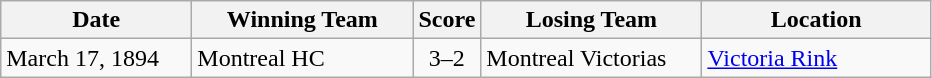<table class="wikitable">
<tr>
<th width="120">Date</th>
<th width="140">Winning Team</th>
<th width="5">Score</th>
<th width="140">Losing Team</th>
<th width="145">Location</th>
</tr>
<tr>
<td>March 17, 1894</td>
<td>Montreal HC</td>
<td align="center">3–2</td>
<td>Montreal Victorias</td>
<td><a href='#'>Victoria Rink</a></td>
</tr>
</table>
